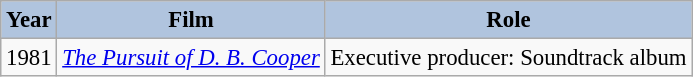<table class="wikitable" style="font-size:95%;">
<tr>
<th style="background:#B0C4DE;">Year</th>
<th style="background:#B0C4DE;">Film</th>
<th style="background:#B0C4DE;">Role</th>
</tr>
<tr>
<td>1981</td>
<td><em><a href='#'>The Pursuit of D. B. Cooper</a></em></td>
<td>Executive producer: Soundtrack album</td>
</tr>
</table>
